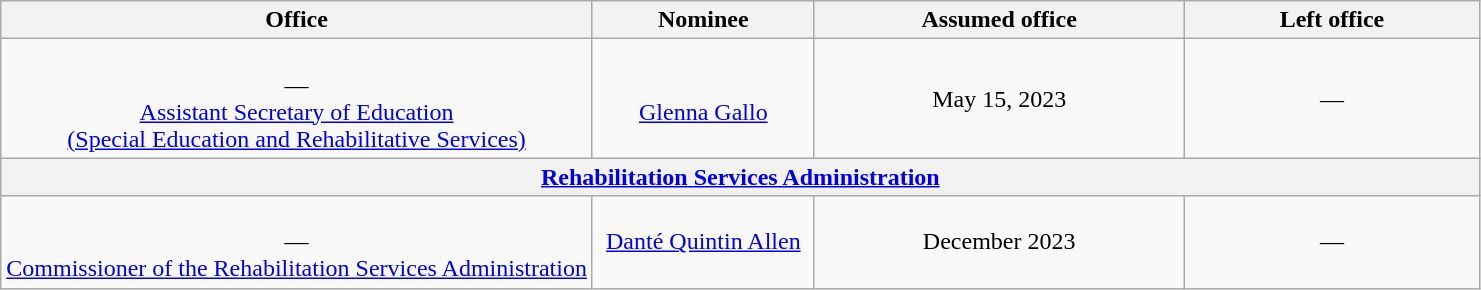<table class="wikitable sortable" style="text-align:center">
<tr>
<th style="width:40%;">Office</th>
<th style="width:15%;">Nominee</th>
<th style="width:25%;" data-sort-type="date">Assumed office</th>
<th style="width:20%;" data-sort-type="date">Left office</th>
</tr>
<tr>
<td><br>—<br><a href='#'>Assistant Secretary of Education<br>(Special Education and Rehabilitative Services)</a></td>
<td><br><a href='#'>Glenna Gallo</a></td>
<td>May 15, 2023<br></td>
<td>—</td>
</tr>
<tr>
<th colspan=4><a href='#'>Rehabilitation Services Administration</a></th>
</tr>
<tr>
<td><br>—<br><a href='#'>Commissioner of the Rehabilitation Services Administration</a></td>
<td><a href='#'>Danté Quintin Allen</a></td>
<td>December 2023<br></td>
<td>—</td>
</tr>
</table>
